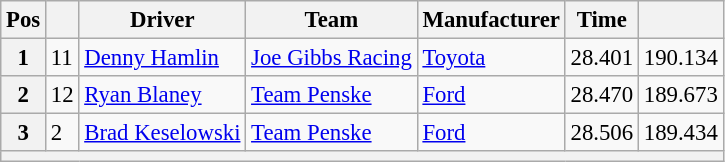<table class="wikitable" style="font-size:95%">
<tr>
<th>Pos</th>
<th></th>
<th>Driver</th>
<th>Team</th>
<th>Manufacturer</th>
<th>Time</th>
<th></th>
</tr>
<tr>
<th>1</th>
<td>11</td>
<td><a href='#'>Denny Hamlin</a></td>
<td><a href='#'>Joe Gibbs Racing</a></td>
<td><a href='#'>Toyota</a></td>
<td>28.401</td>
<td>190.134</td>
</tr>
<tr>
<th>2</th>
<td>12</td>
<td><a href='#'>Ryan Blaney</a></td>
<td><a href='#'>Team Penske</a></td>
<td><a href='#'>Ford</a></td>
<td>28.470</td>
<td>189.673</td>
</tr>
<tr>
<th>3</th>
<td>2</td>
<td><a href='#'>Brad Keselowski</a></td>
<td><a href='#'>Team Penske</a></td>
<td><a href='#'>Ford</a></td>
<td>28.506</td>
<td>189.434</td>
</tr>
<tr>
<th colspan="7"></th>
</tr>
</table>
